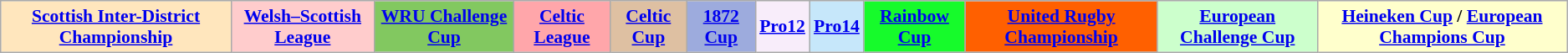<table class="wikitable" style="font-size:90%">
<tr>
<td style="text-align:center; background:#FFE6BD;"><strong><a href='#'>Scottish Inter-District Championship</a></strong></td>
<td style="text-align:center; background:#FCC;"><strong><a href='#'>Welsh–Scottish League</a></strong></td>
<td style="text-align:center; background:#82C860;"><strong><a href='#'>WRU Challenge Cup</a></strong></td>
<td style="text-align:center; background:#FFA6AA;"><strong><a href='#'>Celtic League</a></strong></td>
<td style="text-align:center; background:#DEC0A2;"><strong><a href='#'>Celtic Cup</a></strong></td>
<td style="text-align:center; background:#9DABDD;"><strong><a href='#'>1872 Cup</a></strong></td>
<td style="text-align:center; background:#F8EDFA;"><strong><a href='#'>Pro12</a></strong></td>
<td style="text-align:center; background:#C6E7FA;"><strong><a href='#'>Pro14</a></strong></td>
<td style="text-align:center; background:#16FB2B;"><strong><a href='#'>Rainbow Cup</a></strong></td>
<td style="text-align:center; background:#FF6000;"><strong><a href='#'>United Rugby Championship</a></strong></td>
<td style="text-align:center; background:#ccffcc;"><strong><a href='#'>European Challenge Cup</a></strong></td>
<td style="text-align:center; background:#ffffcc;"><strong><a href='#'>Heineken Cup</a> / <a href='#'>European Champions Cup</a></strong></td>
</tr>
</table>
